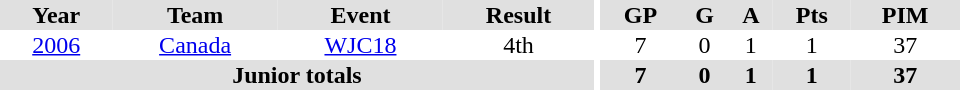<table border="0" cellpadding="1" cellspacing="0" ID="Table3" style="text-align:center; width:40em">
<tr ALIGN="center" bgcolor="#e0e0e0">
<th>Year</th>
<th>Team</th>
<th>Event</th>
<th>Result</th>
<th rowspan="99" bgcolor="#ffffff"></th>
<th>GP</th>
<th>G</th>
<th>A</th>
<th>Pts</th>
<th>PIM</th>
</tr>
<tr>
<td><a href='#'>2006</a></td>
<td><a href='#'>Canada</a></td>
<td><a href='#'>WJC18</a></td>
<td>4th</td>
<td>7</td>
<td>0</td>
<td>1</td>
<td>1</td>
<td>37</td>
</tr>
<tr bgcolor="#e0e0e0">
<th colspan="4">Junior totals</th>
<th>7</th>
<th>0</th>
<th>1</th>
<th>1</th>
<th>37</th>
</tr>
</table>
